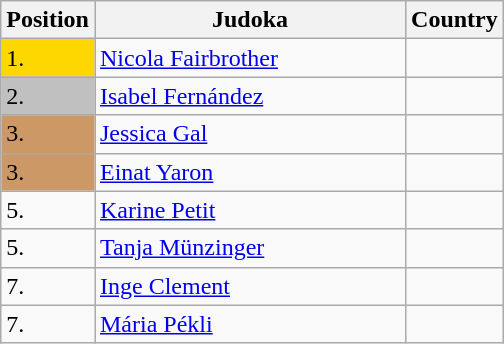<table class=wikitable>
<tr>
<th width=10>Position</th>
<th width=200>Judoka</th>
<th width=10>Country</th>
</tr>
<tr>
<td bgcolor=gold>1.</td>
<td><a href='#'>Nicola Fairbrother</a></td>
<td></td>
</tr>
<tr>
<td bgcolor="silver">2.</td>
<td><a href='#'>Isabel Fernández</a></td>
<td></td>
</tr>
<tr>
<td bgcolor="CC9966">3.</td>
<td><a href='#'>Jessica Gal</a></td>
<td></td>
</tr>
<tr>
<td bgcolor="CC9966">3.</td>
<td><a href='#'>Einat Yaron</a></td>
<td></td>
</tr>
<tr>
<td>5.</td>
<td><a href='#'>Karine Petit</a></td>
<td></td>
</tr>
<tr>
<td>5.</td>
<td><a href='#'>Tanja Münzinger</a></td>
<td></td>
</tr>
<tr>
<td>7.</td>
<td><a href='#'>Inge Clement</a></td>
<td></td>
</tr>
<tr>
<td>7.</td>
<td><a href='#'>Mária Pékli</a></td>
<td></td>
</tr>
</table>
